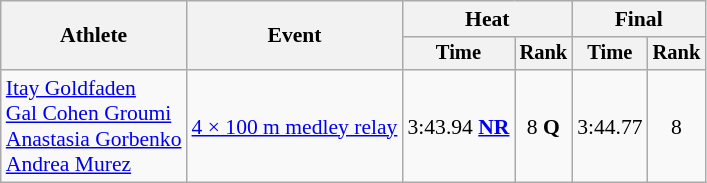<table class=wikitable style="font-size:90%; text-align:center">
<tr>
<th rowspan=2>Athlete</th>
<th rowspan=2>Event</th>
<th colspan=2>Heat</th>
<th colspan=2>Final</th>
</tr>
<tr style=font-size:95%>
<th>Time</th>
<th>Rank</th>
<th>Time</th>
<th>Rank</th>
</tr>
<tr>
<td align=left><a href='#'>Itay Goldfaden</a><br><a href='#'>Gal Cohen Groumi</a><br><a href='#'>Anastasia Gorbenko</a><br><a href='#'>Andrea Murez</a></td>
<td align=left><a href='#'>4 × 100 m medley relay</a></td>
<td>3:43.94 <strong><a href='#'>NR</a></strong></td>
<td>8 <strong>Q</strong></td>
<td>3:44.77</td>
<td>8</td>
</tr>
</table>
